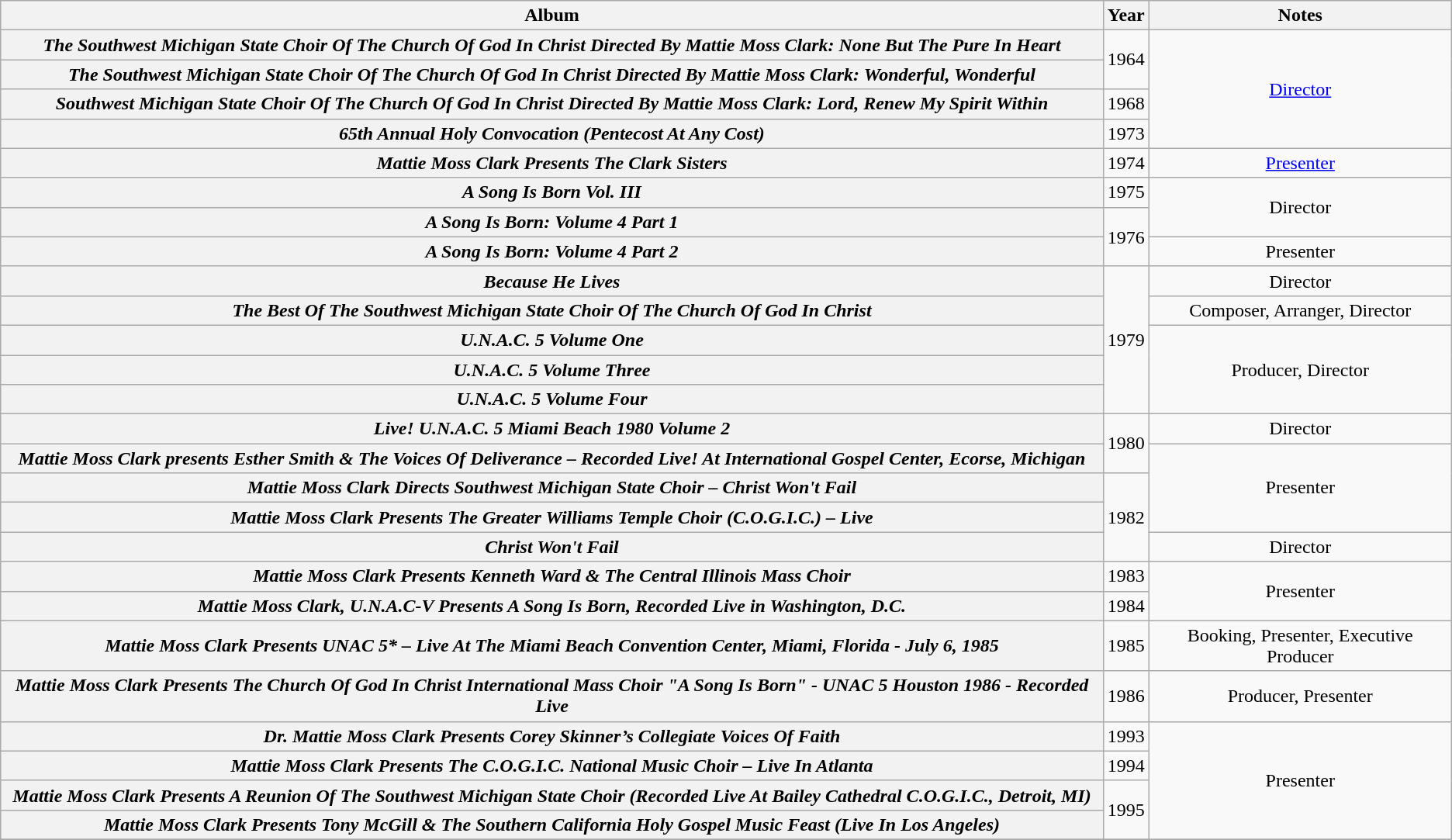<table class="wikitable plainrowheaders" style="text-align:center;">
<tr>
<th>Album</th>
<th>Year</th>
<th>Notes</th>
</tr>
<tr>
<th scope="row"><em>The Southwest Michigan State Choir Of The Church Of God In Christ Directed By Mattie Moss Clark: None But The Pure In Heart</em></th>
<td rowspan="2">1964</td>
<td rowspan="4"><a href='#'>Director</a></td>
</tr>
<tr>
<th scope="row"><em>The Southwest Michigan State Choir Of The Church Of God In Christ Directed By Mattie Moss Clark: Wonderful, Wonderful</em></th>
</tr>
<tr>
<th scope="row"><em>Southwest Michigan State Choir Of The Church Of God In Christ Directed By Mattie Moss Clark: Lord, Renew My Spirit Within</em></th>
<td>1968</td>
</tr>
<tr>
<th scope="row"><em>65th Annual Holy Convocation (Pentecost At Any Cost)</em></th>
<td>1973</td>
</tr>
<tr>
<th scope="row"><em>Mattie Moss Clark Presents The Clark Sisters</em></th>
<td>1974</td>
<td><a href='#'>Presenter</a></td>
</tr>
<tr>
<th scope="row"><em>A Song Is Born Vol. III</em></th>
<td>1975</td>
<td rowspan="2">Director</td>
</tr>
<tr>
<th scope="row"><em>A Song Is Born: Volume 4 Part 1</em></th>
<td rowspan="2">1976</td>
</tr>
<tr>
<th scope="row"><em>A Song Is Born: Volume 4 Part 2</em></th>
<td>Presenter</td>
</tr>
<tr>
<th scope="row"><em>Because He Lives</em></th>
<td rowspan="5">1979</td>
<td>Director</td>
</tr>
<tr>
<th scope="row"><em>The Best Of The Southwest Michigan State Choir Of The Church Of God In Christ</em></th>
<td>Composer, Arranger, Director</td>
</tr>
<tr>
<th scope="row"><em>U.N.A.C. 5 Volume One</em></th>
<td rowspan="3">Producer, Director</td>
</tr>
<tr>
<th scope="row"><em>U.N.A.C. 5 Volume Three</em></th>
</tr>
<tr>
<th scope="row"><em>U.N.A.C. 5 Volume Four</em></th>
</tr>
<tr>
<th scope="row"><em>Live! U.N.A.C. 5 Miami Beach 1980 Volume 2</em></th>
<td rowspan="2">1980</td>
<td>Director</td>
</tr>
<tr>
<th scope="row"><em>Mattie Moss Clark presents Esther Smith & The Voices Of Deliverance – Recorded Live! At International Gospel Center, Ecorse, Michigan</em></th>
<td rowspan="3">Presenter</td>
</tr>
<tr>
<th scope="row"><em>Mattie Moss Clark Directs Southwest Michigan State Choir – Christ Won't Fail</em></th>
<td rowspan="3">1982</td>
</tr>
<tr>
<th scope="row"><em>Mattie Moss Clark Presents The Greater Williams Temple Choir (C.O.G.I.C.) – Live</em></th>
</tr>
<tr>
<th scope="row"><em>Christ Won't Fail</em></th>
<td>Director</td>
</tr>
<tr>
<th scope="row"><em>Mattie Moss Clark Presents Kenneth Ward & The Central Illinois Mass Choir</em></th>
<td>1983</td>
<td rowspan="2">Presenter</td>
</tr>
<tr>
<th scope="row"><em>Mattie Moss Clark, U.N.A.C-V Presents A Song Is Born, Recorded Live in Washington, D.C.</em></th>
<td>1984</td>
</tr>
<tr>
<th scope="row"><em>Mattie Moss Clark Presents UNAC 5* – Live At The Miami Beach Convention Center, Miami, Florida - July 6, 1985</em></th>
<td>1985</td>
<td>Booking, Presenter, Executive Producer</td>
</tr>
<tr>
<th scope="row"><em>Mattie Moss Clark Presents The Church Of God In Christ International Mass Choir "A Song Is Born" - UNAC 5 Houston 1986 - Recorded Live</em></th>
<td>1986</td>
<td>Producer, Presenter</td>
</tr>
<tr>
<th scope="row"><em>Dr. Mattie Moss Clark Presents Corey Skinner’s Collegiate Voices Of Faith</em></th>
<td>1993</td>
<td rowspan="4">Presenter</td>
</tr>
<tr>
<th scope="row"><em>Mattie Moss Clark Presents The C.O.G.I.C. National Music Choir – Live In Atlanta</em></th>
<td>1994</td>
</tr>
<tr>
<th scope="row"><em>Mattie Moss Clark Presents A Reunion Of The Southwest Michigan State Choir (Recorded Live At Bailey Cathedral C.O.G.I.C., Detroit, MI)</em></th>
<td rowspan="2">1995</td>
</tr>
<tr>
<th scope="row"><em>Mattie Moss Clark Presents Tony McGill & The Southern California Holy Gospel Music Feast (Live In Los Angeles)</em></th>
</tr>
<tr>
</tr>
</table>
